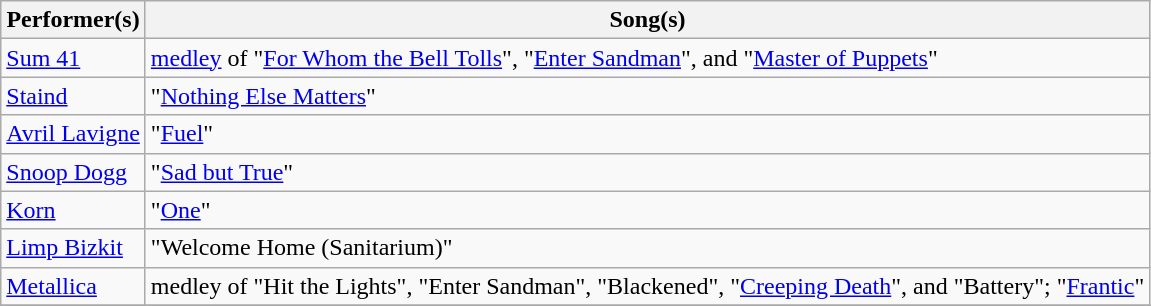<table class="wikitable">
<tr>
<th>Performer(s)</th>
<th>Song(s)</th>
</tr>
<tr>
<td><a href='#'>Sum 41</a></td>
<td><a href='#'>medley</a> of "<a href='#'>For Whom the Bell Tolls</a>", "<a href='#'>Enter Sandman</a>", and "<a href='#'>Master of Puppets</a>"</td>
</tr>
<tr>
<td><a href='#'>Staind</a></td>
<td>"<a href='#'>Nothing Else Matters</a>"</td>
</tr>
<tr>
<td><a href='#'>Avril Lavigne</a></td>
<td>"<a href='#'>Fuel</a>"</td>
</tr>
<tr>
<td><a href='#'>Snoop Dogg</a></td>
<td>"<a href='#'>Sad but True</a>"</td>
</tr>
<tr>
<td><a href='#'>Korn</a></td>
<td>"<a href='#'>One</a>"</td>
</tr>
<tr>
<td><a href='#'>Limp Bizkit</a></td>
<td>"Welcome Home (Sanitarium)"</td>
</tr>
<tr>
<td><a href='#'>Metallica</a></td>
<td>medley of "Hit the Lights", "Enter Sandman", "Blackened", "<a href='#'>Creeping Death</a>", and "Battery"; "<a href='#'>Frantic</a>"</td>
</tr>
<tr>
</tr>
</table>
